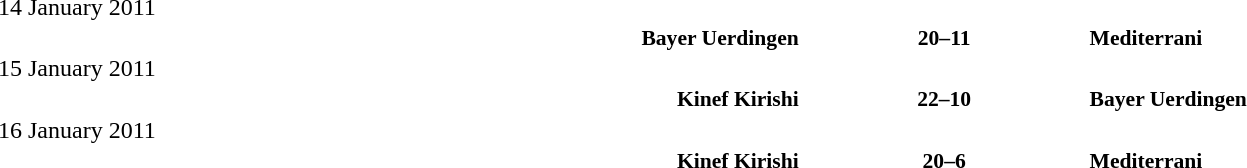<table width=100% cellspacing=1>
<tr>
<th></th>
<th></th>
<th></th>
</tr>
<tr>
<td>14 January 2011</td>
</tr>
<tr style=font-size:90%>
<td align=right><strong>Bayer Uerdingen</strong></td>
<td align=center><strong>20–11</strong></td>
<td><strong>Mediterrani</strong></td>
</tr>
<tr>
<td>15 January 2011</td>
</tr>
<tr style=font-size:90%>
<td align=right><strong>Kinef Kirishi</strong></td>
<td align=center><strong>22–10</strong></td>
<td><strong>Bayer Uerdingen</strong></td>
</tr>
<tr>
<td>16 January 2011</td>
</tr>
<tr style=font-size:90%>
<td align=right><strong>Kinef Kirishi</strong></td>
<td align=center><strong>20–6</strong></td>
<td><strong>Mediterrani</strong></td>
</tr>
</table>
